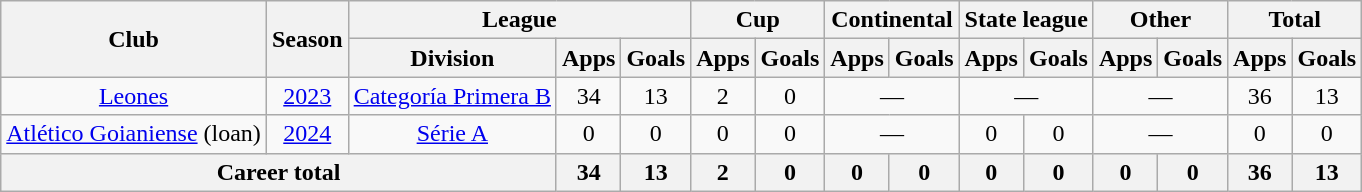<table class="wikitable" style="text-align: center;">
<tr>
<th rowspan="2">Club</th>
<th rowspan="2">Season</th>
<th colspan="3">League</th>
<th colspan="2">Cup</th>
<th colspan="2">Continental</th>
<th colspan="2">State league</th>
<th colspan="2">Other</th>
<th colspan="2">Total</th>
</tr>
<tr>
<th>Division</th>
<th>Apps</th>
<th>Goals</th>
<th>Apps</th>
<th>Goals</th>
<th>Apps</th>
<th>Goals</th>
<th>Apps</th>
<th>Goals</th>
<th>Apps</th>
<th>Goals</th>
<th>Apps</th>
<th>Goals</th>
</tr>
<tr>
<td><a href='#'>Leones</a></td>
<td><a href='#'>2023</a></td>
<td><a href='#'>Categoría Primera B</a></td>
<td>34</td>
<td>13</td>
<td>2</td>
<td>0</td>
<td colspan="2">—</td>
<td colspan="2">—</td>
<td colspan="2">—</td>
<td>36</td>
<td>13</td>
</tr>
<tr>
<td><a href='#'>Atlético Goianiense</a> (loan)</td>
<td><a href='#'>2024</a></td>
<td><a href='#'>Série A</a></td>
<td>0</td>
<td>0</td>
<td>0</td>
<td>0</td>
<td colspan="2">—</td>
<td>0</td>
<td>0</td>
<td colspan="2">—</td>
<td>0</td>
<td>0</td>
</tr>
<tr>
<th colspan="3">Career total</th>
<th>34</th>
<th>13</th>
<th>2</th>
<th>0</th>
<th>0</th>
<th>0</th>
<th>0</th>
<th>0</th>
<th>0</th>
<th>0</th>
<th>36</th>
<th>13</th>
</tr>
</table>
